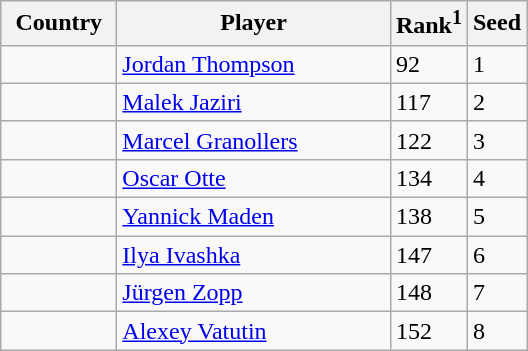<table class="sortable wikitable">
<tr>
<th width="70">Country</th>
<th width="175">Player</th>
<th>Rank<sup>1</sup></th>
<th>Seed</th>
</tr>
<tr>
<td></td>
<td><a href='#'>Jordan Thompson</a></td>
<td>92</td>
<td>1</td>
</tr>
<tr>
<td></td>
<td><a href='#'>Malek Jaziri</a></td>
<td>117</td>
<td>2</td>
</tr>
<tr>
<td></td>
<td><a href='#'>Marcel Granollers</a></td>
<td>122</td>
<td>3</td>
</tr>
<tr>
<td></td>
<td><a href='#'>Oscar Otte</a></td>
<td>134</td>
<td>4</td>
</tr>
<tr>
<td></td>
<td><a href='#'>Yannick Maden</a></td>
<td>138</td>
<td>5</td>
</tr>
<tr>
<td></td>
<td><a href='#'>Ilya Ivashka</a></td>
<td>147</td>
<td>6</td>
</tr>
<tr>
<td></td>
<td><a href='#'>Jürgen Zopp</a></td>
<td>148</td>
<td>7</td>
</tr>
<tr>
<td></td>
<td><a href='#'>Alexey Vatutin</a></td>
<td>152</td>
<td>8</td>
</tr>
</table>
